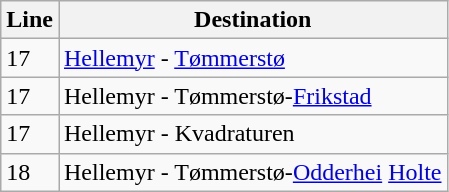<table class="wikitable sortable">
<tr>
<th>Line</th>
<th>Destination</th>
</tr>
<tr>
<td>17</td>
<td><a href='#'>Hellemyr</a> - <a href='#'>Tømmerstø</a></td>
</tr>
<tr>
<td>17</td>
<td>Hellemyr - Tømmerstø-<a href='#'>Frikstad</a></td>
</tr>
<tr>
<td>17</td>
<td>Hellemyr - Kvadraturen</td>
</tr>
<tr>
<td>18</td>
<td>Hellemyr - Tømmerstø-<a href='#'>Odderhei</a> <a href='#'>Holte</a></td>
</tr>
</table>
